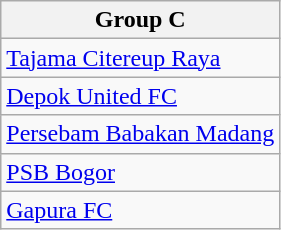<table class="wikitable">
<tr>
<th><strong>Group C</strong></th>
</tr>
<tr>
<td><a href='#'>Tajama Citereup Raya</a></td>
</tr>
<tr>
<td><a href='#'>Depok United FC</a></td>
</tr>
<tr>
<td><a href='#'>Persebam Babakan Madang</a></td>
</tr>
<tr>
<td><a href='#'>PSB Bogor</a></td>
</tr>
<tr>
<td><a href='#'>Gapura FC</a></td>
</tr>
</table>
